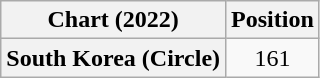<table class="wikitable plainrowheaders" style="text-align:center">
<tr>
<th scope="col">Chart (2022)</th>
<th scope="col">Position</th>
</tr>
<tr>
<th scope="row">South Korea (Circle)</th>
<td>161</td>
</tr>
</table>
